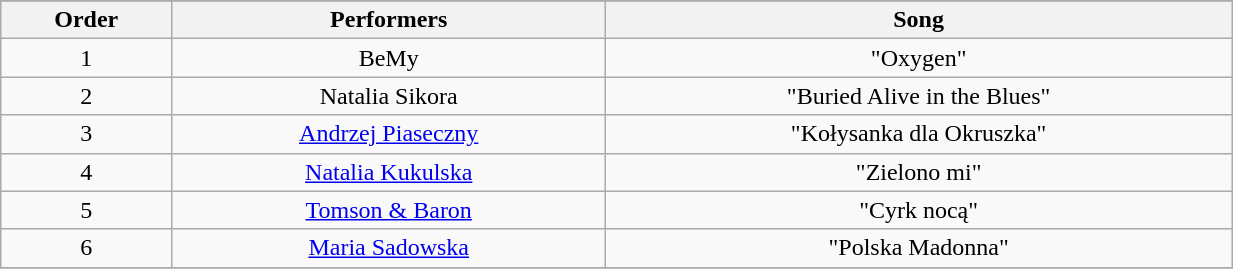<table class="wikitable" style="text-align:center; width:65%;">
<tr>
</tr>
<tr>
<th>Order</th>
<th>Performers</th>
<th>Song</th>
</tr>
<tr>
<td>1</td>
<td>BeMy</td>
<td>"Oxygen"</td>
</tr>
<tr>
<td>2</td>
<td>Natalia Sikora</td>
<td>"Buried Alive in the Blues"</td>
</tr>
<tr>
<td>3</td>
<td><a href='#'>Andrzej Piaseczny</a></td>
<td>"Kołysanka dla Okruszka"</td>
</tr>
<tr>
<td>4</td>
<td><a href='#'>Natalia Kukulska</a></td>
<td>"Zielono mi"</td>
</tr>
<tr>
<td>5</td>
<td><a href='#'>Tomson & Baron</a></td>
<td>"Cyrk nocą"</td>
</tr>
<tr>
<td>6</td>
<td><a href='#'>Maria Sadowska</a></td>
<td>"Polska Madonna"</td>
</tr>
<tr>
</tr>
</table>
